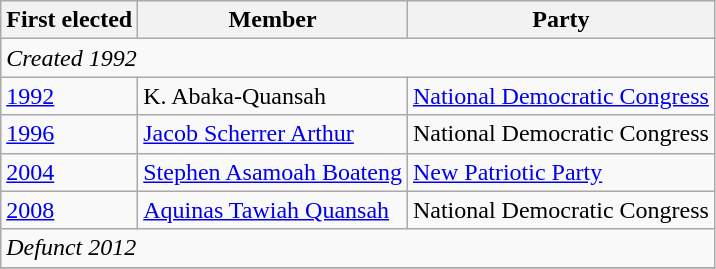<table class="wikitable">
<tr>
<th>First elected</th>
<th>Member</th>
<th>Party</th>
</tr>
<tr>
<td colspan=3><em>Created 1992</em></td>
</tr>
<tr>
<td><a href='#'>1992</a></td>
<td>K. Abaka-Quansah</td>
<td><a href='#'>National Democratic Congress</a></td>
</tr>
<tr>
<td><a href='#'>1996</a></td>
<td><a href='#'>Jacob Scherrer Arthur</a></td>
<td>National Democratic Congress</td>
</tr>
<tr>
<td><a href='#'>2004</a></td>
<td><a href='#'>Stephen Asamoah Boateng</a></td>
<td><a href='#'>New Patriotic Party</a></td>
</tr>
<tr>
<td><a href='#'>2008</a></td>
<td><a href='#'>Aquinas Tawiah Quansah</a></td>
<td>National Democratic Congress</td>
</tr>
<tr>
<td colspan=3><em>Defunct 2012</em></td>
</tr>
<tr>
</tr>
</table>
